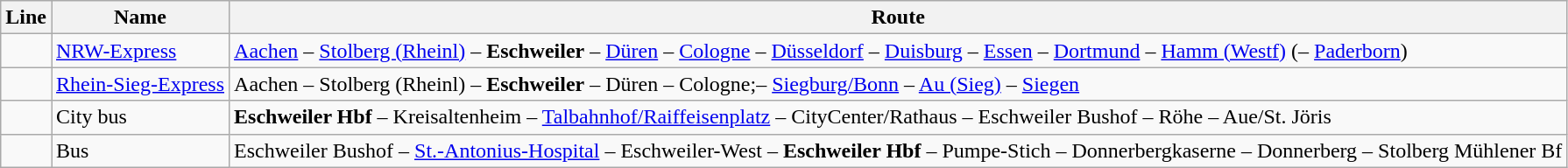<table class="wikitable">
<tr>
<th>Line</th>
<th>Name</th>
<th>Route</th>
</tr>
<tr>
<td></td>
<td><a href='#'>NRW-Express</a></td>
<td><a href='#'>Aachen</a> – <a href='#'>Stolberg (Rheinl)</a> – <strong>Eschweiler</strong> – <a href='#'>Düren</a> – <a href='#'>Cologne</a> – <a href='#'>Düsseldorf</a> – <a href='#'>Duisburg</a> – <a href='#'>Essen</a> – <a href='#'>Dortmund</a> – <a href='#'>Hamm (Westf)</a> (– <a href='#'>Paderborn</a>)</td>
</tr>
<tr>
<td></td>
<td><a href='#'>Rhein-Sieg-Express</a></td>
<td>Aachen – Stolberg (Rheinl) – <strong>Eschweiler</strong> – Düren – Cologne;– <a href='#'>Siegburg/Bonn</a> – <a href='#'>Au (Sieg)</a> – <a href='#'>Siegen</a></td>
</tr>
<tr>
<td></td>
<td>City bus</td>
<td><strong>Eschweiler Hbf</strong> – Kreisaltenheim – <a href='#'>Talbahnhof/Raiffeisenplatz</a> – CityCenter/Rathaus – Eschweiler Bushof – Röhe – Aue/St. Jöris</td>
</tr>
<tr>
<td></td>
<td>Bus</td>
<td>Eschweiler Bushof – <a href='#'>St.-Antonius-Hospital</a> – Eschweiler-West – <strong>Eschweiler Hbf</strong> – Pumpe-Stich – Donnerbergkaserne – Donnerberg – Stolberg Mühlener Bf</td>
</tr>
</table>
